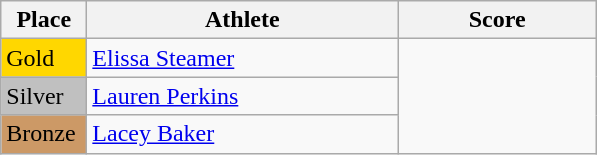<table class="wikitable">
<tr>
<th width="50">Place</th>
<th width="200">Athlete</th>
<th width="125">Score</th>
</tr>
<tr>
<td style="background:gold;">Gold</td>
<td><a href='#'>Elissa Steamer</a></td>
</tr>
<tr>
<td style="background:silver;">Silver</td>
<td><a href='#'>Lauren Perkins</a></td>
</tr>
<tr>
<td style="background:#CC9966;">Bronze</td>
<td><a href='#'>Lacey Baker</a></td>
</tr>
</table>
